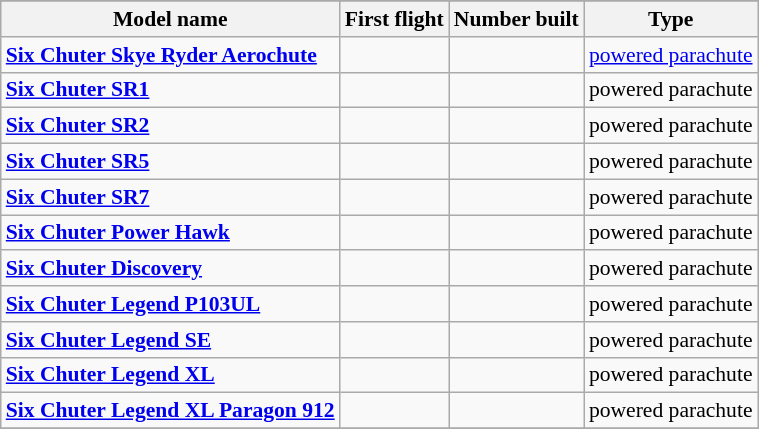<table class="wikitable" align=center style="font-size:90%;">
<tr>
</tr>
<tr style="background:#efefef;">
<th>Model name</th>
<th>First flight</th>
<th>Number built</th>
<th>Type</th>
</tr>
<tr>
<td align=left><strong><a href='#'>Six Chuter Skye Ryder Aerochute</a></strong></td>
<td align=center></td>
<td align=center></td>
<td align=left><a href='#'>powered parachute</a></td>
</tr>
<tr>
<td align=left><strong><a href='#'>Six Chuter SR1</a></strong></td>
<td align=center></td>
<td align=center></td>
<td align=left>powered parachute</td>
</tr>
<tr>
<td align=left><strong><a href='#'>Six Chuter SR2</a></strong></td>
<td align=center></td>
<td align=center></td>
<td align=left>powered parachute</td>
</tr>
<tr>
<td align=left><strong><a href='#'>Six Chuter SR5</a></strong></td>
<td align=center></td>
<td align=center></td>
<td align=left>powered parachute</td>
</tr>
<tr>
<td align=left><strong><a href='#'>Six Chuter SR7</a></strong></td>
<td align=center></td>
<td align=center></td>
<td align=left>powered parachute</td>
</tr>
<tr>
<td align=left><strong><a href='#'>Six Chuter Power Hawk</a></strong></td>
<td align=center></td>
<td align=center></td>
<td align=left>powered parachute</td>
</tr>
<tr>
<td align=left><strong><a href='#'>Six Chuter Discovery</a></strong></td>
<td align=center></td>
<td align=center></td>
<td align=left>powered parachute</td>
</tr>
<tr>
<td align=left><strong><a href='#'>Six Chuter Legend P103UL</a></strong></td>
<td align=center></td>
<td align=center></td>
<td align=left>powered parachute</td>
</tr>
<tr>
<td align=left><strong><a href='#'>Six Chuter Legend SE</a></strong></td>
<td align=center></td>
<td align=center></td>
<td align=left>powered parachute</td>
</tr>
<tr>
<td align=left><strong><a href='#'>Six Chuter Legend XL</a></strong></td>
<td align=center></td>
<td align=center></td>
<td align=left>powered parachute</td>
</tr>
<tr>
<td align=left><strong><a href='#'>Six Chuter Legend XL Paragon 912</a></strong></td>
<td align=center></td>
<td align=center></td>
<td align=left>powered parachute</td>
</tr>
<tr>
</tr>
</table>
